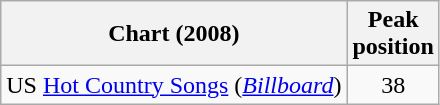<table class="wikitable sortable">
<tr>
<th align="left">Chart (2008)</th>
<th align="center">Peak<br>position</th>
</tr>
<tr>
<td>US <a href='#'>Hot Country Songs</a> (<em><a href='#'>Billboard</a></em>)</td>
<td align="center">38</td>
</tr>
</table>
